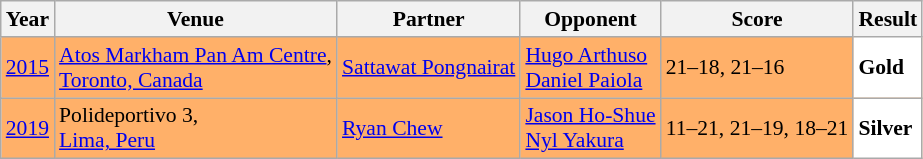<table class="sortable wikitable" style="font-size: 90%;">
<tr>
<th>Year</th>
<th>Venue</th>
<th>Partner</th>
<th>Opponent</th>
<th>Score</th>
<th>Result</th>
</tr>
<tr style="background:#FFB069">
<td align="center"><a href='#'>2015</a></td>
<td align="left"><a href='#'>Atos Markham Pan Am Centre</a>,<br><a href='#'>Toronto, Canada</a></td>
<td align="left"> <a href='#'>Sattawat Pongnairat</a></td>
<td align="left"> <a href='#'>Hugo Arthuso</a> <br>  <a href='#'>Daniel Paiola</a></td>
<td align="left">21–18, 21–16</td>
<td style="text-align:left; background:white"> <strong>Gold</strong></td>
</tr>
<tr style="background:#FFB069">
<td align="center"><a href='#'>2019</a></td>
<td align="left">Polideportivo 3,<br><a href='#'>Lima, Peru</a></td>
<td align="left"> <a href='#'>Ryan Chew</a></td>
<td align="left"> <a href='#'>Jason Ho-Shue</a> <br>  <a href='#'>Nyl Yakura</a></td>
<td align="left">11–21, 21–19, 18–21</td>
<td style="text-align:left; background:white"> <strong>Silver</strong></td>
</tr>
</table>
